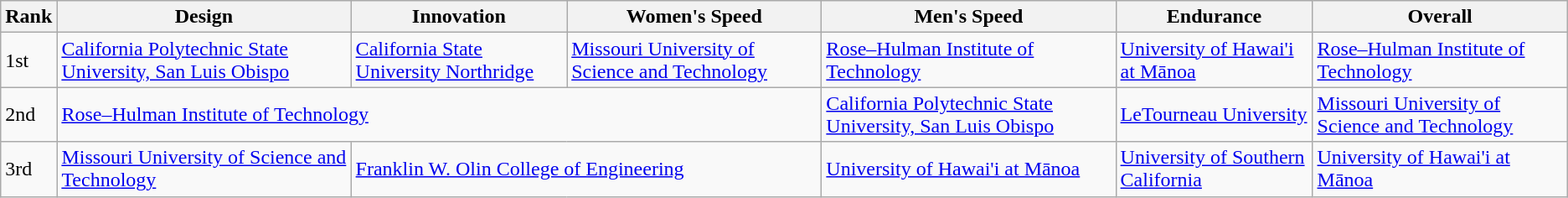<table class="wikitable mw-collapsible">
<tr>
<th>Rank</th>
<th>Design</th>
<th>Innovation</th>
<th>Women's Speed</th>
<th>Men's Speed</th>
<th>Endurance</th>
<th>Overall</th>
</tr>
<tr>
<td>1st</td>
<td><a href='#'>California Polytechnic State University, San Luis Obispo</a></td>
<td><a href='#'>California State University Northridge</a></td>
<td><a href='#'>Missouri University of Science and Technology</a></td>
<td><a href='#'>Rose–Hulman Institute of Technology</a></td>
<td><a href='#'>University of Hawai'i at Mānoa</a></td>
<td><a href='#'>Rose–Hulman Institute of Technology</a></td>
</tr>
<tr>
<td>2nd</td>
<td colspan="3"><a href='#'>Rose–Hulman Institute of Technology</a></td>
<td><a href='#'>California Polytechnic State University, San Luis Obispo</a></td>
<td><a href='#'>LeTourneau University</a></td>
<td><a href='#'>Missouri University of Science and Technology</a></td>
</tr>
<tr>
<td>3rd</td>
<td><a href='#'>Missouri University of Science and Technology</a></td>
<td colspan="2"><a href='#'>Franklin W. Olin College of Engineering</a></td>
<td><a href='#'>University of Hawai'i at Mānoa</a></td>
<td><a href='#'>University of Southern California</a></td>
<td><a href='#'>University of Hawai'i at Mānoa</a></td>
</tr>
</table>
